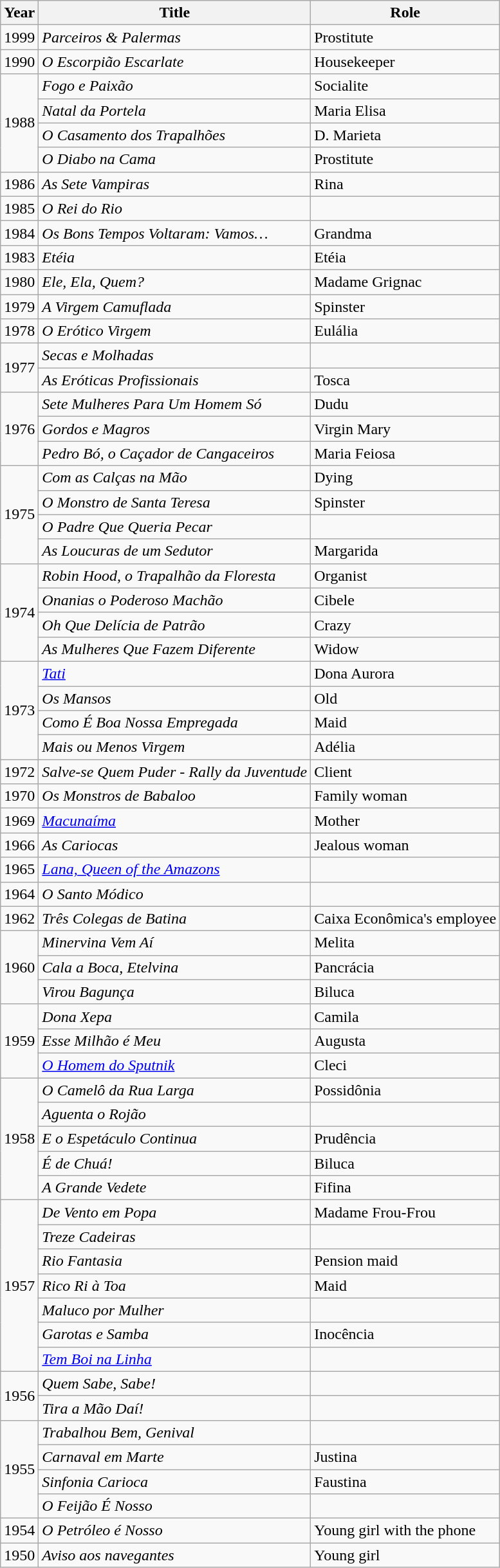<table class="wikitable">
<tr>
<th>Year</th>
<th>Title</th>
<th>Role</th>
</tr>
<tr>
<td>1999</td>
<td><em>Parceiros & Palermas</em></td>
<td>Prostitute</td>
</tr>
<tr>
<td>1990</td>
<td><em>O Escorpião Escarlate</em></td>
<td>Housekeeper</td>
</tr>
<tr>
<td rowspan="4">1988</td>
<td><em>Fogo e Paixão</em></td>
<td>Socialite</td>
</tr>
<tr>
<td><em>Natal da Portela</em></td>
<td>Maria Elisa</td>
</tr>
<tr>
<td><em>O Casamento dos Trapalhões</em></td>
<td>D. Marieta</td>
</tr>
<tr>
<td><em>O Diabo na Cama</em></td>
<td>Prostitute</td>
</tr>
<tr>
<td>1986</td>
<td><em>As Sete Vampiras</em></td>
<td>Rina</td>
</tr>
<tr>
<td>1985</td>
<td><em>O Rei do Rio</em></td>
<td></td>
</tr>
<tr>
<td>1984</td>
<td><em>Os Bons Tempos Voltaram: Vamos…</em></td>
<td>Grandma</td>
</tr>
<tr>
<td>1983</td>
<td><em>Etéia</em></td>
<td>Etéia</td>
</tr>
<tr>
<td>1980</td>
<td><em>Ele, Ela, Quem?</em></td>
<td>Madame Grignac</td>
</tr>
<tr>
<td>1979</td>
<td><em>A Virgem Camuflada</em></td>
<td>Spinster</td>
</tr>
<tr>
<td>1978</td>
<td><em>O Erótico Virgem</em></td>
<td>Eulália</td>
</tr>
<tr>
<td rowspan="2">1977</td>
<td><em>Secas e Molhadas</em></td>
<td></td>
</tr>
<tr>
<td><em>As Eróticas Profissionais</em></td>
<td>Tosca</td>
</tr>
<tr>
<td rowspan="3">1976</td>
<td><em>Sete Mulheres Para Um Homem Só</em></td>
<td>Dudu</td>
</tr>
<tr>
<td><em>Gordos e Magros</em></td>
<td>Virgin Mary</td>
</tr>
<tr>
<td><em>Pedro Bó, o Caçador de Cangaceiros</em></td>
<td>Maria Feiosa</td>
</tr>
<tr>
<td rowspan="4">1975</td>
<td><em>Com as Calças na Mão</em></td>
<td>Dying</td>
</tr>
<tr>
<td><em>O Monstro de Santa Teresa</em></td>
<td>Spinster</td>
</tr>
<tr>
<td><em>O Padre Que Queria Pecar</em></td>
<td></td>
</tr>
<tr>
<td><em>As Loucuras de um Sedutor</em></td>
<td>Margarida</td>
</tr>
<tr>
<td rowspan="4">1974</td>
<td><em>Robin Hood, o Trapalhão da Floresta</em></td>
<td>Organist</td>
</tr>
<tr>
<td><em>Onanias o Poderoso Machão</em></td>
<td>Cibele</td>
</tr>
<tr>
<td><em>Oh Que Delícia de Patrão</em></td>
<td>Crazy</td>
</tr>
<tr>
<td><em>As Mulheres Que Fazem Diferente</em></td>
<td>Widow</td>
</tr>
<tr>
<td rowspan="4">1973</td>
<td><em><a href='#'>Tati</a></em></td>
<td>Dona Aurora</td>
</tr>
<tr>
<td><em>Os Mansos</em></td>
<td>Old</td>
</tr>
<tr>
<td><em>Como É Boa Nossa Empregada</em></td>
<td>Maid</td>
</tr>
<tr>
<td><em>Mais ou Menos Virgem</em></td>
<td>Adélia</td>
</tr>
<tr>
<td>1972</td>
<td><em>Salve-se Quem Puder - Rally da Juventude</em></td>
<td>Client</td>
</tr>
<tr>
<td>1970</td>
<td><em>Os Monstros de Babaloo</em></td>
<td>Family woman</td>
</tr>
<tr>
<td>1969</td>
<td><em><a href='#'>Macunaíma</a></em></td>
<td>Mother</td>
</tr>
<tr>
<td>1966</td>
<td><em>As Cariocas</em></td>
<td>Jealous woman</td>
</tr>
<tr>
<td>1965</td>
<td><em><a href='#'>Lana, Queen of the Amazons</a></em></td>
<td></td>
</tr>
<tr>
<td>1964</td>
<td><em>O Santo Módico</em></td>
<td></td>
</tr>
<tr>
<td>1962</td>
<td><em>Três Colegas de Batina</em></td>
<td>Caixa Econômica's employee</td>
</tr>
<tr>
<td rowspan="3">1960</td>
<td><em>Minervina Vem Aí</em></td>
<td>Melita</td>
</tr>
<tr>
<td><em>Cala a Boca, Etelvina</em></td>
<td>Pancrácia</td>
</tr>
<tr>
<td><em>Virou Bagunça</em></td>
<td>Biluca</td>
</tr>
<tr>
<td rowspan="3">1959</td>
<td><em>Dona Xepa</em></td>
<td>Camila</td>
</tr>
<tr>
<td><em>Esse Milhão é Meu</em></td>
<td>Augusta</td>
</tr>
<tr>
<td><em><a href='#'>O Homem do Sputnik</a></em></td>
<td>Cleci</td>
</tr>
<tr>
<td rowspan="5">1958</td>
<td><em>O Camelô da Rua Larga</em></td>
<td>Possidônia</td>
</tr>
<tr>
<td><em>Aguenta o Rojão</em></td>
<td></td>
</tr>
<tr>
<td><em>E o Espetáculo Continua</em></td>
<td>Prudência</td>
</tr>
<tr>
<td><em>É de Chuá!</em></td>
<td>Biluca</td>
</tr>
<tr>
<td><em>A Grande Vedete</em></td>
<td>Fifina</td>
</tr>
<tr>
<td rowspan="7">1957</td>
<td><em>De Vento em Popa</em></td>
<td>Madame Frou-Frou</td>
</tr>
<tr>
<td><em>Treze Cadeiras</em></td>
<td></td>
</tr>
<tr>
<td><em>Rio Fantasia</em></td>
<td>Pension maid</td>
</tr>
<tr>
<td><em>Rico Ri à Toa</em></td>
<td>Maid</td>
</tr>
<tr>
<td><em>Maluco por Mulher</em></td>
<td></td>
</tr>
<tr>
<td><em>Garotas e Samba</em></td>
<td>Inocência</td>
</tr>
<tr>
<td><em><a href='#'>Tem Boi na Linha</a></em></td>
<td></td>
</tr>
<tr>
<td rowspan="2">1956</td>
<td><em>Quem Sabe, Sabe!</em></td>
<td></td>
</tr>
<tr>
<td><em>Tira a Mão Daí!</em></td>
<td></td>
</tr>
<tr>
<td rowspan="4">1955</td>
<td><em>Trabalhou Bem, Genival</em></td>
<td></td>
</tr>
<tr>
<td><em>Carnaval em Marte</em></td>
<td>Justina</td>
</tr>
<tr>
<td><em>Sinfonia Carioca</em></td>
<td>Faustina</td>
</tr>
<tr>
<td><em>O Feijão É Nosso</em></td>
<td></td>
</tr>
<tr>
<td>1954</td>
<td><em>O Petróleo é Nosso</em></td>
<td>Young girl with the phone</td>
</tr>
<tr>
<td>1950</td>
<td><em>Aviso aos navegantes</em></td>
<td>Young girl</td>
</tr>
</table>
